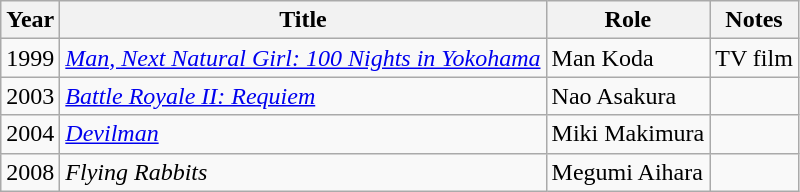<table class="wikitable sortable">
<tr>
<th>Year</th>
<th>Title</th>
<th>Role</th>
<th class="unsortable">Notes</th>
</tr>
<tr>
<td>1999</td>
<td><em><a href='#'>Man, Next Natural Girl: 100 Nights in Yokohama</a></em></td>
<td>Man Koda</td>
<td>TV film</td>
</tr>
<tr>
<td>2003</td>
<td><em><a href='#'>Battle Royale II: Requiem</a></em></td>
<td>Nao Asakura</td>
<td></td>
</tr>
<tr>
<td>2004</td>
<td><em><a href='#'>Devilman</a></em></td>
<td>Miki Makimura</td>
<td></td>
</tr>
<tr>
<td>2008</td>
<td><em>Flying Rabbits</em></td>
<td>Megumi Aihara</td>
<td></td>
</tr>
</table>
